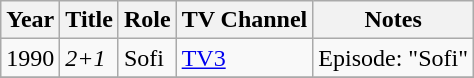<table class="wikitable">
<tr>
<th>Year</th>
<th>Title</th>
<th>Role</th>
<th>TV Channel</th>
<th>Notes</th>
</tr>
<tr>
<td>1990</td>
<td><em>2+1</em></td>
<td>Sofi</td>
<td><a href='#'>TV3</a></td>
<td>Episode: "Sofi"</td>
</tr>
<tr>
</tr>
</table>
